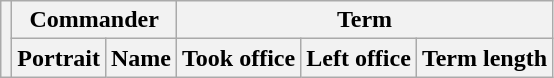<table class="wikitable sortable">
<tr>
<th rowspan=2></th>
<th colspan=2>Commander</th>
<th colspan=3>Term</th>
</tr>
<tr>
<th>Portrait</th>
<th>Name</th>
<th>Took office</th>
<th>Left office</th>
<th>Term length<br>









</th>
</tr>
</table>
